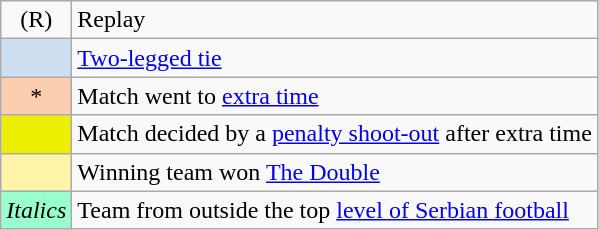<table class="wikitable">
<tr>
<td align=center>(R)</td>
<td>Replay</td>
</tr>
<tr>
<td align=center style="background-color:#cedff2"></td>
<td><a href='#'>Two-legged tie</a></td>
</tr>
<tr>
<td align=center style="background-color:#FBCEB1">*</td>
<td>Match went to <a href='#'>extra time</a></td>
</tr>
<tr>
<td align=center style="background-color:#eeee00"></td>
<td>Match decided by a <a href='#'>penalty shoot-out</a> after extra time</td>
</tr>
<tr>
<td align=center style="background-color:#fff4a7"></td>
<td>Winning team won <a href='#'>The Double</a></td>
</tr>
<tr>
<td align=center style="background-color:#9FC"><em>Italics</em></td>
<td>Team from outside the top <a href='#'>level of Serbian football</a></td>
</tr>
</table>
